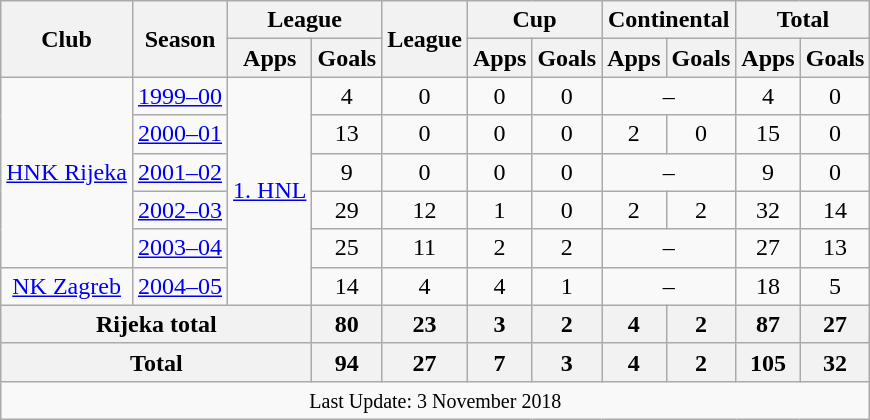<table class="wikitable" style="font-size:100%; text-align: center">
<tr>
<th rowspan="2">Club</th>
<th rowspan="2">Season</th>
<th colspan="2">League</th>
<th rowspan="2">League</th>
<th colspan="2">Cup</th>
<th colspan="2">Continental</th>
<th colspan="2">Total</th>
</tr>
<tr>
<th>Apps</th>
<th>Goals</th>
<th>Apps</th>
<th>Goals</th>
<th>Apps</th>
<th>Goals</th>
<th>Apps</th>
<th>Goals</th>
</tr>
<tr>
<td rowspan="5" valign="center"><a href='#'>HNK Rijeka</a></td>
<td><a href='#'>1999–00</a></td>
<td rowspan="6" valign="center"><a href='#'>1. HNL</a></td>
<td>4</td>
<td>0</td>
<td>0</td>
<td>0</td>
<td colspan="2">–</td>
<td>4</td>
<td>0</td>
</tr>
<tr>
<td><a href='#'>2000–01</a></td>
<td>13</td>
<td>0</td>
<td>0</td>
<td>0</td>
<td>2</td>
<td>0</td>
<td>15</td>
<td>0</td>
</tr>
<tr>
<td><a href='#'>2001–02</a></td>
<td>9</td>
<td>0</td>
<td>0</td>
<td>0</td>
<td colspan="2">–</td>
<td>9</td>
<td>0</td>
</tr>
<tr>
<td><a href='#'>2002–03</a></td>
<td>29</td>
<td>12</td>
<td>1</td>
<td>0</td>
<td>2</td>
<td>2</td>
<td>32</td>
<td>14</td>
</tr>
<tr>
<td><a href='#'>2003–04</a></td>
<td>25</td>
<td>11</td>
<td>2</td>
<td>2</td>
<td colspan="2">–</td>
<td>27</td>
<td>13</td>
</tr>
<tr>
<td rowspan="1" valign="center"><a href='#'>NK Zagreb</a></td>
<td><a href='#'>2004–05</a></td>
<td>14</td>
<td>4</td>
<td>4</td>
<td>1</td>
<td colspan="2">–</td>
<td>18</td>
<td>5</td>
</tr>
<tr>
<th colspan="3" valign="center">Rijeka total</th>
<th>80</th>
<th>23</th>
<th>3</th>
<th>2</th>
<th>4</th>
<th>2</th>
<th>87</th>
<th>27</th>
</tr>
<tr>
<th colspan="3">Total</th>
<th>94</th>
<th>27</th>
<th>7</th>
<th>3</th>
<th>4</th>
<th>2</th>
<th>105</th>
<th>32</th>
</tr>
<tr>
<td colspan="11"><small>Last Update: 3 November 2018<big></big></small></td>
</tr>
</table>
